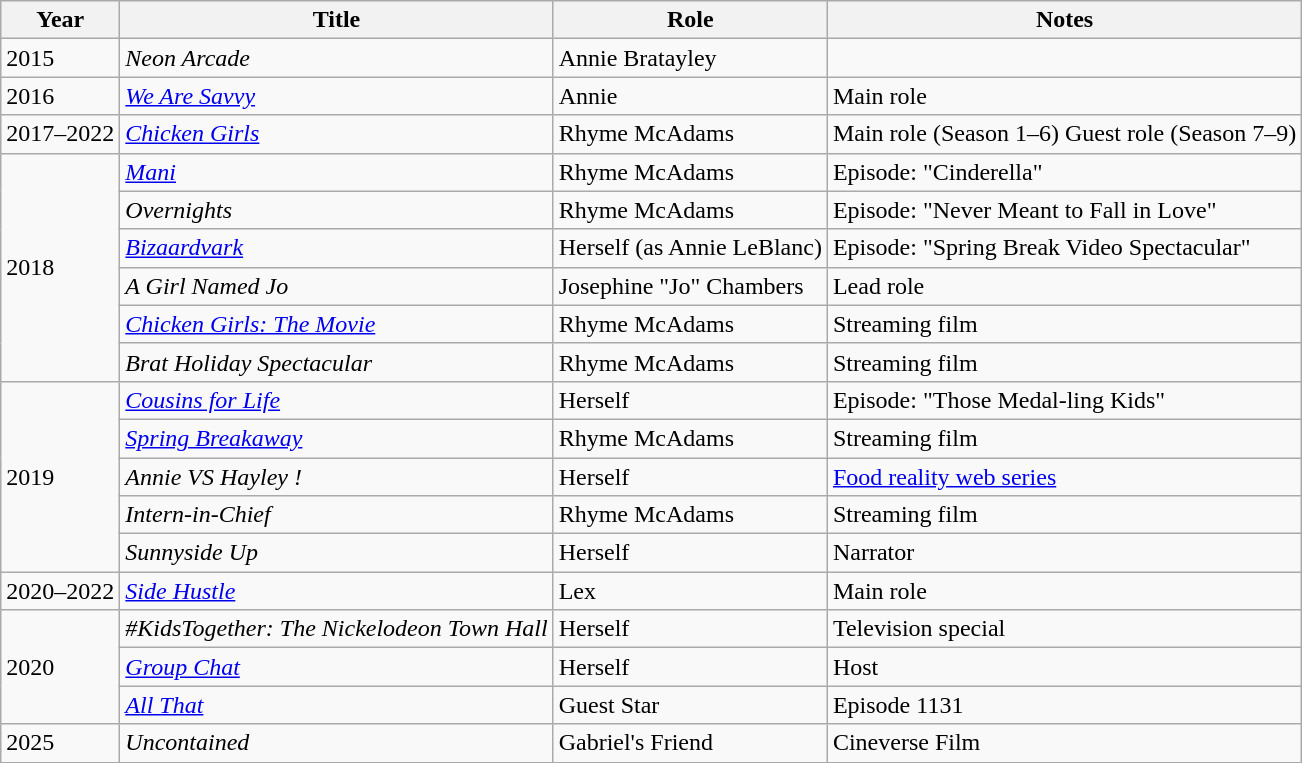<table class="wikitable">
<tr>
<th>Year</th>
<th>Title</th>
<th>Role</th>
<th>Notes</th>
</tr>
<tr>
<td>2015</td>
<td><em>Neon Arcade</em></td>
<td>Annie Bratayley</td>
<td></td>
</tr>
<tr>
<td>2016</td>
<td><a href='#'><em>We Are Savvy</em></a></td>
<td>Annie</td>
<td>Main role</td>
</tr>
<tr>
<td>2017–2022</td>
<td><em><a href='#'>Chicken Girls</a></em></td>
<td>Rhyme McAdams</td>
<td>Main role (Season 1–6) Guest role (Season 7–9)</td>
</tr>
<tr>
<td rowspan="6">2018</td>
<td><em><a href='#'>Mani</a></em></td>
<td>Rhyme McAdams</td>
<td>Episode: "Cinderella"</td>
</tr>
<tr>
<td><em>Overnights</em></td>
<td>Rhyme McAdams</td>
<td>Episode: "Never Meant to Fall in Love"</td>
</tr>
<tr>
<td><em><a href='#'>Bizaardvark</a></em></td>
<td>Herself (as Annie LeBlanc)</td>
<td>Episode: "Spring Break Video Spectacular"</td>
</tr>
<tr>
<td><em>A Girl Named Jo</em></td>
<td>Josephine "Jo" Chambers</td>
<td>Lead role</td>
</tr>
<tr>
<td><em><a href='#'>Chicken Girls: The Movie</a></em></td>
<td>Rhyme McAdams</td>
<td>Streaming film</td>
</tr>
<tr>
<td><em>Brat Holiday Spectacular</em></td>
<td>Rhyme McAdams</td>
<td>Streaming film</td>
</tr>
<tr>
<td rowspan="5">2019</td>
<td><em><a href='#'>Cousins for Life</a></em></td>
<td>Herself</td>
<td>Episode: "Those Medal-ling Kids"</td>
</tr>
<tr>
<td><em><a href='#'>Spring Breakaway</a></em></td>
<td>Rhyme McAdams</td>
<td>Streaming film</td>
</tr>
<tr>
<td><em>Annie VS Hayley !</em></td>
<td>Herself</td>
<td><a href='#'>Food reality web series</a></td>
</tr>
<tr>
<td><em>Intern-in-Chief</em></td>
<td>Rhyme McAdams</td>
<td>Streaming film</td>
</tr>
<tr>
<td><em>Sunnyside Up</em></td>
<td>Herself</td>
<td>Narrator</td>
</tr>
<tr>
<td>2020–2022</td>
<td><em><a href='#'>Side Hustle</a></em></td>
<td>Lex</td>
<td>Main role</td>
</tr>
<tr>
<td rowspan="3">2020</td>
<td><em>#KidsTogether: The Nickelodeon Town Hall</em></td>
<td>Herself</td>
<td>Television special</td>
</tr>
<tr>
<td><em><a href='#'>Group Chat</a></em></td>
<td>Herself</td>
<td>Host</td>
</tr>
<tr>
<td><em><a href='#'>All That</a></em></td>
<td>Guest Star</td>
<td>Episode 1131</td>
</tr>
<tr>
<td>2025</td>
<td><em>Uncontained</em></td>
<td>Gabriel's Friend</td>
<td>Cineverse Film</td>
</tr>
</table>
